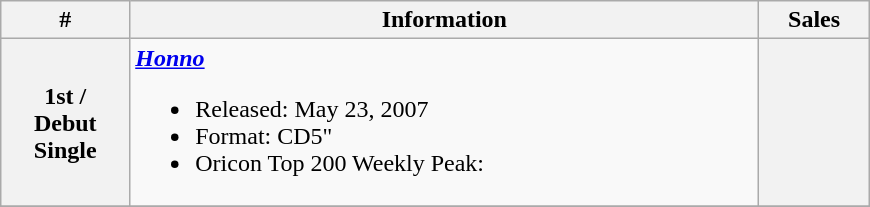<table class="wikitable" width="580px">
<tr>
<th align="left">#</th>
<th align="left">Information</th>
<th align="left">Sales</th>
</tr>
<tr>
<th align="left">1st /<br>Debut<br>Single</th>
<td align="left"><strong><em><a href='#'>Honno</a></em></strong><br><ul><li>Released: May 23, 2007</li><li>Format: CD5"</li><li>Oricon Top 200 Weekly Peak:</li></ul></td>
<th align="left"></th>
</tr>
<tr>
</tr>
</table>
